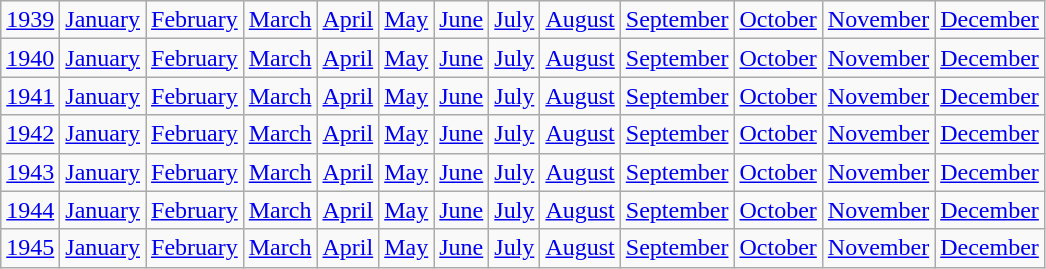<table class="wikitable">
<tr>
<td><a href='#'>1939</a></td>
<td><a href='#'>January</a></td>
<td><a href='#'>February</a></td>
<td><a href='#'>March</a></td>
<td><a href='#'>April</a></td>
<td><a href='#'>May</a></td>
<td><a href='#'>June</a></td>
<td><a href='#'>July</a></td>
<td><a href='#'>August</a></td>
<td><a href='#'>September</a></td>
<td><a href='#'>October</a></td>
<td><a href='#'>November</a></td>
<td><a href='#'>December</a></td>
</tr>
<tr>
<td><a href='#'>1940</a></td>
<td><a href='#'>January</a></td>
<td><a href='#'>February</a></td>
<td><a href='#'>March</a></td>
<td><a href='#'>April</a></td>
<td><a href='#'>May</a></td>
<td><a href='#'>June</a></td>
<td><a href='#'>July</a></td>
<td><a href='#'>August</a></td>
<td><a href='#'>September</a></td>
<td><a href='#'>October</a></td>
<td><a href='#'>November</a></td>
<td><a href='#'>December</a></td>
</tr>
<tr>
<td><a href='#'>1941</a></td>
<td><a href='#'>January</a></td>
<td><a href='#'>February</a></td>
<td><a href='#'>March</a></td>
<td><a href='#'>April</a></td>
<td><a href='#'>May</a></td>
<td><a href='#'>June</a></td>
<td><a href='#'>July</a></td>
<td><a href='#'>August</a></td>
<td><a href='#'>September</a></td>
<td><a href='#'>October</a></td>
<td><a href='#'>November</a></td>
<td><a href='#'>December</a></td>
</tr>
<tr>
<td><a href='#'>1942</a></td>
<td><a href='#'>January</a></td>
<td><a href='#'>February</a></td>
<td><a href='#'>March</a></td>
<td><a href='#'>April</a></td>
<td><a href='#'>May</a></td>
<td><a href='#'>June</a></td>
<td><a href='#'>July</a></td>
<td><a href='#'>August</a></td>
<td><a href='#'>September</a></td>
<td><a href='#'>October</a></td>
<td><a href='#'>November</a></td>
<td><a href='#'>December</a></td>
</tr>
<tr>
<td><a href='#'>1943</a></td>
<td><a href='#'>January</a></td>
<td><a href='#'>February</a></td>
<td><a href='#'>March</a></td>
<td><a href='#'>April</a></td>
<td><a href='#'>May</a></td>
<td><a href='#'>June</a></td>
<td><a href='#'>July</a></td>
<td><a href='#'>August</a></td>
<td><a href='#'>September</a></td>
<td><a href='#'>October</a></td>
<td><a href='#'>November</a></td>
<td><a href='#'>December</a></td>
</tr>
<tr>
<td><a href='#'>1944</a></td>
<td><a href='#'>January</a></td>
<td><a href='#'>February</a></td>
<td><a href='#'>March</a></td>
<td><a href='#'>April</a></td>
<td><a href='#'>May</a></td>
<td><a href='#'>June</a></td>
<td><a href='#'>July</a></td>
<td><a href='#'>August</a></td>
<td><a href='#'>September</a></td>
<td><a href='#'>October</a></td>
<td><a href='#'>November</a></td>
<td><a href='#'>December</a></td>
</tr>
<tr>
<td><a href='#'>1945</a></td>
<td><a href='#'>January</a></td>
<td><a href='#'>February</a></td>
<td><a href='#'>March</a></td>
<td><a href='#'>April</a></td>
<td><a href='#'>May</a></td>
<td><a href='#'>June</a></td>
<td><a href='#'>July</a></td>
<td><a href='#'>August</a></td>
<td><a href='#'>September</a></td>
<td><a href='#'>October</a></td>
<td><a href='#'>November</a></td>
<td><a href='#'>December</a></td>
</tr>
</table>
